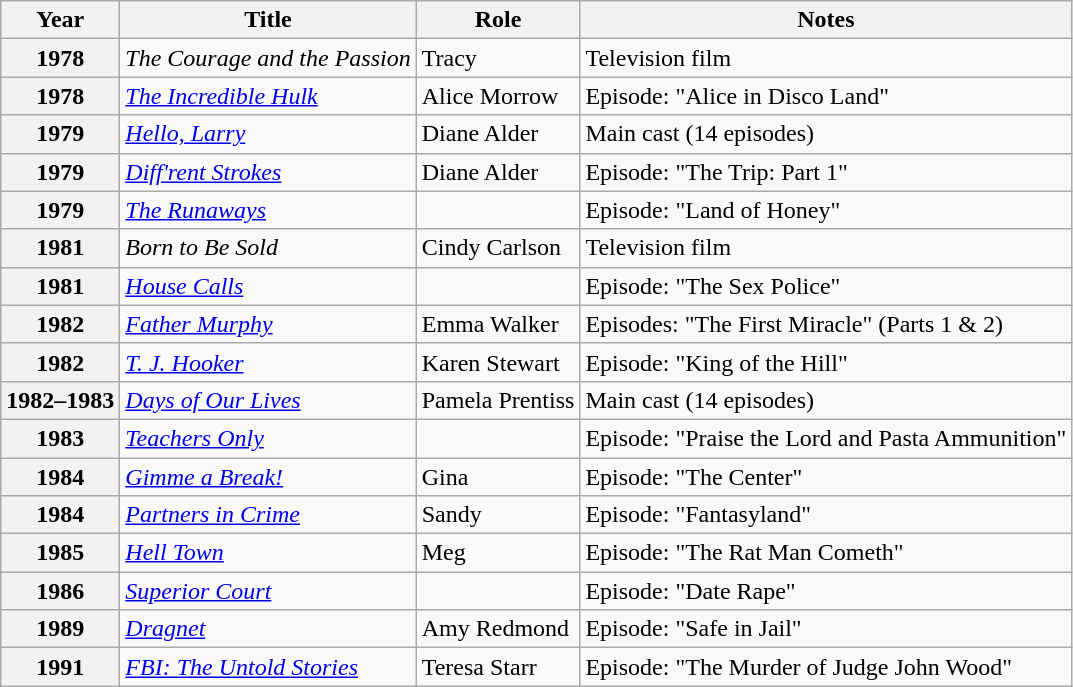<table class="wikitable sortable plainrowheaders">
<tr>
<th>Year</th>
<th>Title</th>
<th>Role</th>
<th>Notes</th>
</tr>
<tr>
<th scope="row">1978</th>
<td><em>The Courage and the Passion</em></td>
<td>Tracy</td>
<td>Television film</td>
</tr>
<tr>
<th scope="row">1978</th>
<td><em><a href='#'>The Incredible Hulk</a></em></td>
<td>Alice Morrow</td>
<td>Episode: "Alice in Disco Land"</td>
</tr>
<tr>
<th scope="row">1979</th>
<td><em><a href='#'>Hello, Larry</a></em></td>
<td>Diane Alder</td>
<td>Main cast (14 episodes)</td>
</tr>
<tr>
<th scope="row">1979</th>
<td><em><a href='#'>Diff'rent Strokes</a></em></td>
<td>Diane Alder</td>
<td>Episode: "The Trip: Part 1"</td>
</tr>
<tr>
<th scope="row">1979</th>
<td><em><a href='#'>The Runaways</a></em></td>
<td></td>
<td>Episode: "Land of Honey"</td>
</tr>
<tr>
<th scope="row">1981</th>
<td><em>Born to Be Sold</em></td>
<td>Cindy Carlson</td>
<td>Television film</td>
</tr>
<tr>
<th scope="row">1981</th>
<td><em><a href='#'>House Calls</a></em></td>
<td></td>
<td>Episode: "The Sex Police"</td>
</tr>
<tr>
<th scope="row">1982</th>
<td><em><a href='#'>Father Murphy</a></em></td>
<td>Emma Walker</td>
<td>Episodes: "The First Miracle" (Parts 1 & 2)</td>
</tr>
<tr>
<th scope="row">1982</th>
<td><em><a href='#'>T. J. Hooker</a></em></td>
<td>Karen Stewart</td>
<td>Episode: "King of the Hill"</td>
</tr>
<tr>
<th scope="row">1982–1983</th>
<td><em><a href='#'>Days of Our Lives</a></em></td>
<td>Pamela Prentiss</td>
<td>Main cast (14 episodes)</td>
</tr>
<tr>
<th scope="row">1983</th>
<td><em><a href='#'>Teachers Only</a></em></td>
<td></td>
<td>Episode: "Praise the Lord and Pasta Ammunition"</td>
</tr>
<tr>
<th scope="row">1984</th>
<td><em><a href='#'>Gimme a Break!</a></em></td>
<td>Gina</td>
<td>Episode: "The Center"</td>
</tr>
<tr>
<th scope="row">1984</th>
<td><em><a href='#'>Partners in Crime</a></em></td>
<td>Sandy</td>
<td>Episode: "Fantasyland"</td>
</tr>
<tr>
<th scope="row">1985</th>
<td><em><a href='#'>Hell Town</a></em></td>
<td>Meg</td>
<td>Episode: "The Rat Man Cometh"</td>
</tr>
<tr>
<th scope="row">1986</th>
<td><em><a href='#'>Superior Court</a></em></td>
<td></td>
<td>Episode: "Date Rape"</td>
</tr>
<tr>
<th scope="row">1989</th>
<td><em><a href='#'>Dragnet</a></em></td>
<td>Amy Redmond</td>
<td>Episode: "Safe in Jail"</td>
</tr>
<tr>
<th scope="row">1991</th>
<td><em><a href='#'>FBI: The Untold Stories</a></em></td>
<td>Teresa Starr</td>
<td>Episode: "The Murder of Judge John Wood"</td>
</tr>
</table>
